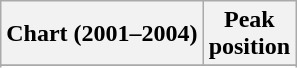<table class="wikitable sortable plainrowheaders">
<tr>
<th scope="col">Chart (2001–2004)</th>
<th scope="col">Peak<br>position</th>
</tr>
<tr>
</tr>
<tr>
</tr>
<tr>
</tr>
</table>
